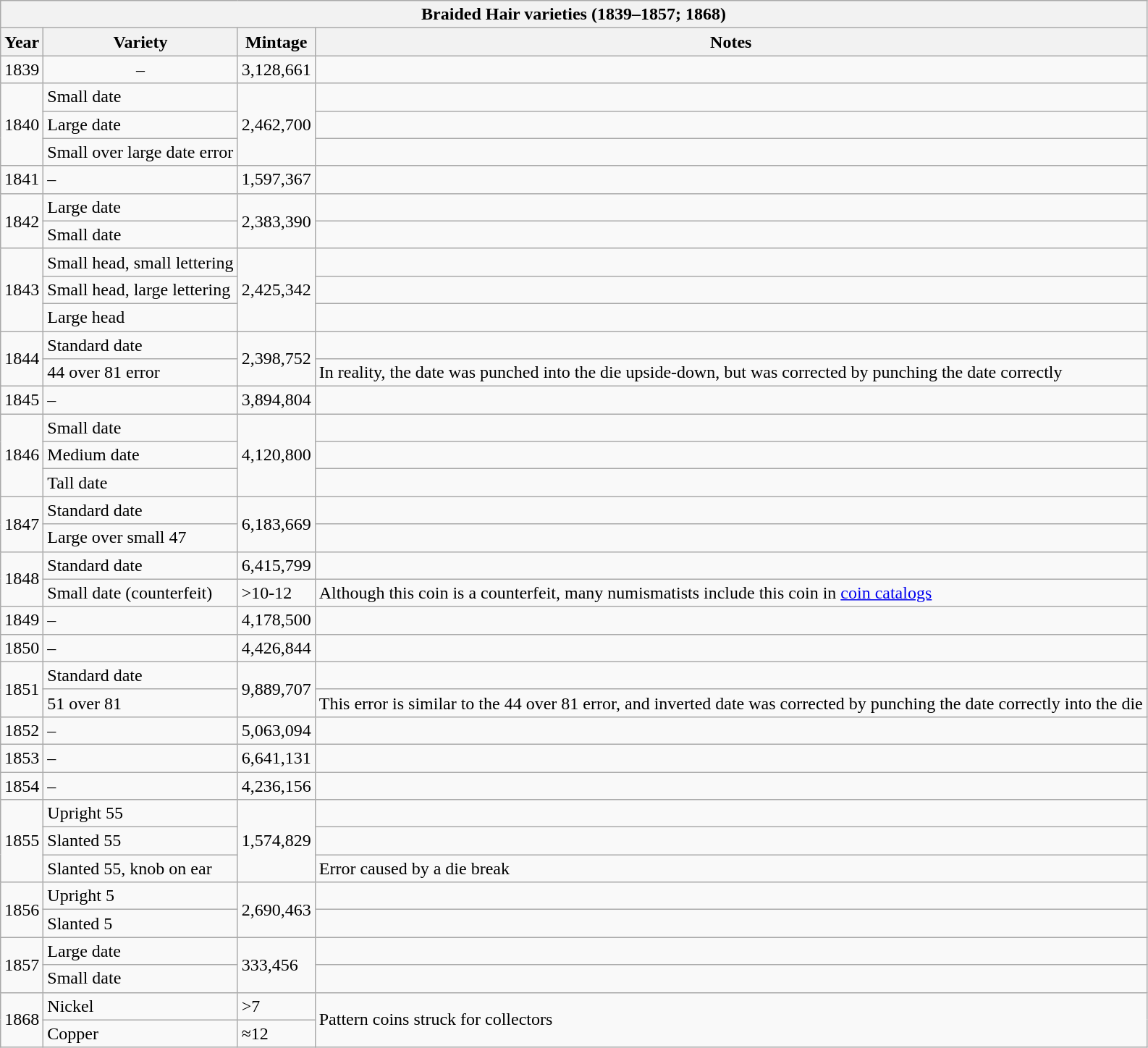<table class="wikitable mw-collapsible mw-collapsed">
<tr>
<th colspan="4">Braided Hair varieties (1839–1857; 1868)</th>
</tr>
<tr>
<th>Year</th>
<th>Variety</th>
<th>Mintage</th>
<th>Notes</th>
</tr>
<tr>
<td align="center">1839</td>
<td align="center">–</td>
<td align="center">3,128,661</td>
<td align="center"></td>
</tr>
<tr>
<td rowspan="3">1840</td>
<td>Small date</td>
<td rowspan="3">2,462,700</td>
<td></td>
</tr>
<tr>
<td>Large date</td>
<td></td>
</tr>
<tr>
<td>Small over large date error</td>
<td></td>
</tr>
<tr>
<td>1841</td>
<td>–</td>
<td>1,597,367</td>
<td></td>
</tr>
<tr>
<td rowspan="2">1842</td>
<td>Large date</td>
<td rowspan="2">2,383,390</td>
<td></td>
</tr>
<tr>
<td>Small date</td>
<td></td>
</tr>
<tr>
<td rowspan="3">1843</td>
<td>Small head, small lettering</td>
<td rowspan="3">2,425,342</td>
<td></td>
</tr>
<tr>
<td>Small head, large lettering</td>
<td></td>
</tr>
<tr>
<td>Large head</td>
<td></td>
</tr>
<tr>
<td rowspan="2">1844</td>
<td>Standard date</td>
<td rowspan="2">2,398,752</td>
<td></td>
</tr>
<tr>
<td>44 over 81 error</td>
<td>In reality, the date was punched into the die upside-down, but was corrected by punching the date correctly</td>
</tr>
<tr>
<td>1845</td>
<td>–</td>
<td>3,894,804</td>
<td></td>
</tr>
<tr>
<td rowspan="3">1846</td>
<td>Small date</td>
<td rowspan="3">4,120,800</td>
<td></td>
</tr>
<tr>
<td>Medium date</td>
<td></td>
</tr>
<tr>
<td>Tall date</td>
<td></td>
</tr>
<tr>
<td rowspan="2">1847</td>
<td>Standard date</td>
<td rowspan="2">6,183,669</td>
<td></td>
</tr>
<tr>
<td>Large over small 47</td>
<td></td>
</tr>
<tr>
<td rowspan="2">1848</td>
<td>Standard date</td>
<td>6,415,799</td>
<td></td>
</tr>
<tr>
<td>Small date (counterfeit)</td>
<td>>10-12</td>
<td>Although this coin is a counterfeit, many numismatists include this coin in <a href='#'>coin catalogs</a></td>
</tr>
<tr>
<td>1849</td>
<td>–</td>
<td>4,178,500</td>
<td></td>
</tr>
<tr>
<td>1850</td>
<td>–</td>
<td>4,426,844</td>
<td></td>
</tr>
<tr>
<td rowspan="2">1851</td>
<td>Standard date</td>
<td rowspan="2">9,889,707</td>
<td></td>
</tr>
<tr>
<td>51 over 81</td>
<td>This error is similar to the 44 over 81 error, and inverted date was corrected by punching the date correctly into the die</td>
</tr>
<tr>
<td>1852</td>
<td>–</td>
<td>5,063,094</td>
<td></td>
</tr>
<tr>
<td>1853</td>
<td>–</td>
<td>6,641,131</td>
<td></td>
</tr>
<tr>
<td>1854</td>
<td>–</td>
<td>4,236,156</td>
<td></td>
</tr>
<tr>
<td rowspan="3">1855</td>
<td>Upright 55</td>
<td rowspan="3">1,574,829</td>
<td></td>
</tr>
<tr>
<td>Slanted 55</td>
<td></td>
</tr>
<tr>
<td>Slanted 55, knob on ear</td>
<td>Error caused by a die break</td>
</tr>
<tr>
<td rowspan="2">1856</td>
<td>Upright 5</td>
<td rowspan="2">2,690,463</td>
<td></td>
</tr>
<tr>
<td>Slanted 5</td>
<td></td>
</tr>
<tr>
<td rowspan="2">1857</td>
<td>Large date</td>
<td rowspan="2">333,456</td>
<td></td>
</tr>
<tr>
<td>Small date</td>
<td></td>
</tr>
<tr>
<td rowspan="2">1868</td>
<td>Nickel</td>
<td>>7</td>
<td rowspan="2">Pattern coins struck for collectors</td>
</tr>
<tr>
<td>Copper</td>
<td>≈12</td>
</tr>
</table>
